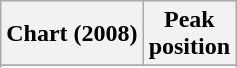<table class="wikitable plainrowheaders sortable" style="text-align:center;">
<tr>
<th scope="col">Chart (2008)</th>
<th scope="col">Peak<br>position</th>
</tr>
<tr>
</tr>
<tr>
</tr>
<tr>
</tr>
<tr>
</tr>
<tr>
</tr>
<tr>
</tr>
</table>
